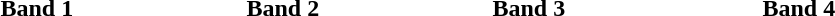<table>
<tr style="text-align:left">
<th style="width:10em">Band 1</th>
<th style="width:10em">Band 2</th>
<th style="width:11em">Band 3</th>
<th style="width:12em">Band 4</th>
</tr>
<tr class="wraplinks" style="vertical-align:top">
<td></td>
<td></td>
<td></td>
<td></td>
</tr>
</table>
